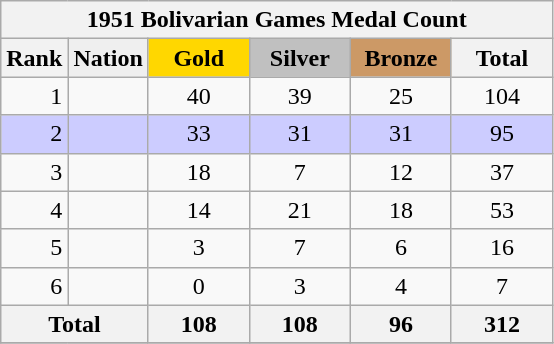<table class="wikitable" border="2" style="text-align:center">
<tr>
<th colspan=6>1951 Bolivarian Games Medal Count</th>
</tr>
<tr bgcolor="#efefef">
<th>Rank</th>
<td align=left><strong>Nation</strong></td>
<td bgcolor="gold" align=center width=60><strong>Gold</strong></td>
<td bgcolor="silver" align=center width=60><strong>Silver</strong></td>
<td bgcolor="CC9966" align=center width=60><strong>Bronze</strong></td>
<th width=60>Total</th>
</tr>
<tr>
<td align=right>1</td>
<td align=left></td>
<td>40</td>
<td>39</td>
<td>25</td>
<td>104</td>
</tr>
<tr style="background:#ccccff">
<td align=right>2</td>
<td align=left></td>
<td>33</td>
<td>31</td>
<td>31</td>
<td>95</td>
</tr>
<tr>
<td align=right>3</td>
<td align=left></td>
<td>18</td>
<td>7</td>
<td>12</td>
<td>37</td>
</tr>
<tr>
<td align=right>4</td>
<td align=left></td>
<td>14</td>
<td>21</td>
<td>18</td>
<td>53</td>
</tr>
<tr>
<td align=right>5</td>
<td align=left></td>
<td>3</td>
<td>7</td>
<td>6</td>
<td>16</td>
</tr>
<tr>
<td align=right>6</td>
<td align=left></td>
<td>0</td>
<td>3</td>
<td>4</td>
<td>7</td>
</tr>
<tr>
<th colspan="2">Total</th>
<th>108</th>
<th>108</th>
<th>96</th>
<th>312</th>
</tr>
<tr>
</tr>
</table>
